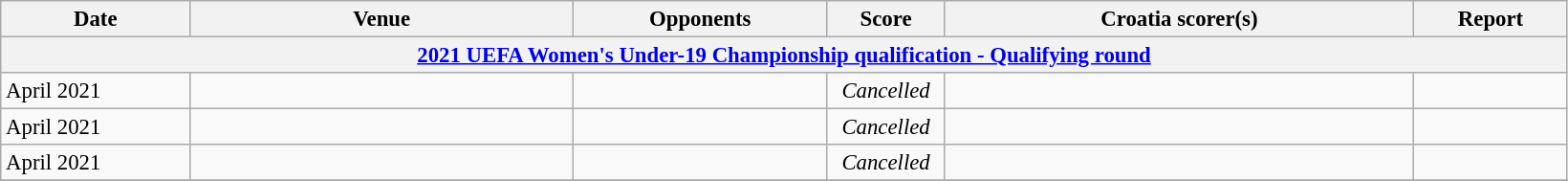<table class="wikitable" style="font-size:95%;">
<tr>
<th width=125>Date</th>
<th width=260>Venue</th>
<th width=170>Opponents</th>
<th width= 75>Score</th>
<th width=320>Croatia scorer(s)</th>
<th width=100>Report</th>
</tr>
<tr>
<th colspan=7><a href='#'>2021 UEFA Women's Under-19 Championship qualification - Qualifying round</a></th>
</tr>
<tr>
<td>April 2021</td>
<td></td>
<td></td>
<td align=center><em>Cancelled</em></td>
<td></td>
<td></td>
</tr>
<tr>
<td>April 2021</td>
<td></td>
<td></td>
<td align=center><em>Cancelled</em></td>
<td></td>
<td></td>
</tr>
<tr>
<td>April 2021</td>
<td></td>
<td></td>
<td align=center><em>Cancelled</em></td>
<td></td>
<td></td>
</tr>
<tr>
</tr>
</table>
